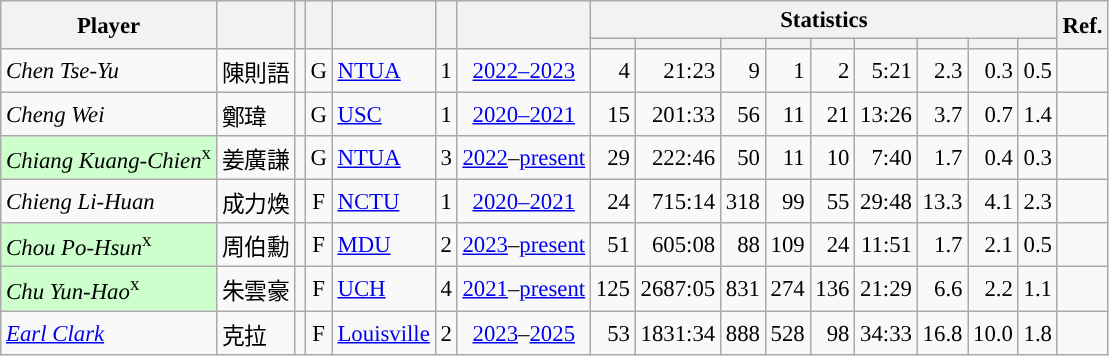<table class="wikitable sortable" style="font-size:95%; text-align:right;">
<tr>
<th rowspan="2">Player</th>
<th rowspan="2"></th>
<th rowspan="2"></th>
<th rowspan="2"></th>
<th rowspan="2"></th>
<th rowspan="2"></th>
<th rowspan="2"></th>
<th colspan="9">Statistics</th>
<th rowspan="2">Ref.</th>
</tr>
<tr>
<th></th>
<th></th>
<th></th>
<th></th>
<th></th>
<th></th>
<th></th>
<th></th>
<th></th>
</tr>
<tr>
<td align="left"><em>Chen Tse-Yu</em></td>
<td align="left">陳則語</td>
<td align="center"></td>
<td align="center">G</td>
<td align="left"><a href='#'>NTUA</a></td>
<td align="center">1</td>
<td align="center"><a href='#'>2022–2023</a></td>
<td>4</td>
<td>21:23</td>
<td>9</td>
<td>1</td>
<td>2</td>
<td>5:21</td>
<td>2.3</td>
<td>0.3</td>
<td>0.5</td>
<td align="center"></td>
</tr>
<tr>
<td align="left"><em>Cheng Wei</em></td>
<td align="left">鄭瑋</td>
<td align="center"></td>
<td align="center">G</td>
<td align="left"><a href='#'>USC</a></td>
<td align="center">1</td>
<td align="center"><a href='#'>2020–2021</a></td>
<td>15</td>
<td>201:33</td>
<td>56</td>
<td>11</td>
<td>21</td>
<td>13:26</td>
<td>3.7</td>
<td>0.7</td>
<td>1.4</td>
<td align="center"></td>
</tr>
<tr>
<td align="left" bgcolor="#CCFFCC"><em>Chiang Kuang-Chien</em><sup>x</sup></td>
<td align="left">姜廣謙</td>
<td align="center"></td>
<td align="center">G</td>
<td align="left"><a href='#'>NTUA</a></td>
<td align="center">3</td>
<td align="center"><a href='#'>2022</a>–<a href='#'>present</a></td>
<td>29</td>
<td>222:46</td>
<td>50</td>
<td>11</td>
<td>10</td>
<td>7:40</td>
<td>1.7</td>
<td>0.4</td>
<td>0.3</td>
<td align="center"></td>
</tr>
<tr>
<td align="left"><em>Chieng Li-Huan</em></td>
<td align="left">成力煥</td>
<td align="center"></td>
<td align="center">F</td>
<td align="left"><a href='#'>NCTU</a></td>
<td align="center">1</td>
<td align="center"><a href='#'>2020–2021</a></td>
<td>24</td>
<td>715:14</td>
<td>318</td>
<td>99</td>
<td>55</td>
<td>29:48</td>
<td>13.3</td>
<td>4.1</td>
<td>2.3</td>
<td align="center"></td>
</tr>
<tr>
<td align="left" bgcolor="#CCFFCC"><em>Chou Po-Hsun</em><sup>x</sup></td>
<td align="left">周伯勳</td>
<td align="center"></td>
<td align="center">F</td>
<td align="left"><a href='#'>MDU</a></td>
<td align="center">2</td>
<td align="center"><a href='#'>2023</a>–<a href='#'>present</a></td>
<td>51</td>
<td>605:08</td>
<td>88</td>
<td>109</td>
<td>24</td>
<td>11:51</td>
<td>1.7</td>
<td>2.1</td>
<td>0.5</td>
<td align="center"></td>
</tr>
<tr>
<td align="left" bgcolor="#CCFFCC"><em>Chu Yun-Hao</em><sup>x</sup></td>
<td align="left">朱雲豪</td>
<td align="center"></td>
<td align="center">F</td>
<td align="left"><a href='#'>UCH</a></td>
<td align="center">4</td>
<td align="center"><a href='#'>2021</a>–<a href='#'>present</a></td>
<td>125</td>
<td>2687:05</td>
<td>831</td>
<td>274</td>
<td>136</td>
<td>21:29</td>
<td>6.6</td>
<td>2.2</td>
<td>1.1</td>
<td align="center"></td>
</tr>
<tr>
<td align="left"><em><a href='#'>Earl Clark</a></em></td>
<td align="left">克拉</td>
<td align="center"></td>
<td align="center">F</td>
<td align="left"><a href='#'>Louisville</a></td>
<td align="center">2</td>
<td align="center"><a href='#'>2023</a>–<a href='#'>2025</a></td>
<td>53</td>
<td>1831:34</td>
<td>888</td>
<td>528</td>
<td>98</td>
<td>34:33</td>
<td>16.8</td>
<td>10.0</td>
<td>1.8</td>
<td align="center"></td>
</tr>
</table>
